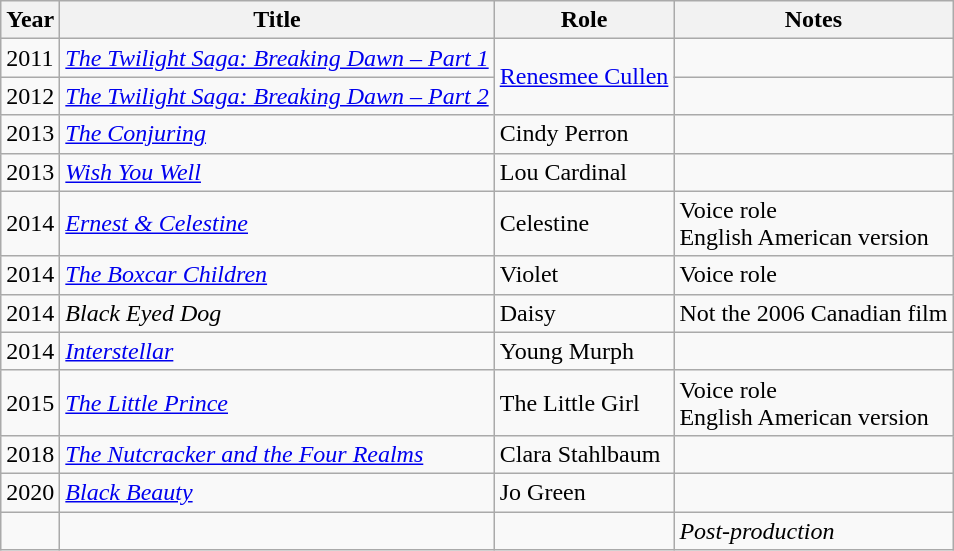<table class="wikitable sortable plainrowheaders">
<tr>
<th scope="col">Year</th>
<th scope="col">Title</th>
<th scope="col">Role</th>
<th scope="col" class="unsortable">Notes</th>
</tr>
<tr>
<td>2011</td>
<td><em><a href='#'>The Twilight Saga: Breaking Dawn – Part 1</a></em></td>
<td rowspan="2"><a href='#'>Renesmee Cullen</a></td>
<td></td>
</tr>
<tr>
<td>2012</td>
<td><em><a href='#'>The Twilight Saga: Breaking Dawn – Part 2</a></em></td>
<td></td>
</tr>
<tr>
<td>2013</td>
<td><em><a href='#'>The Conjuring</a></em></td>
<td>Cindy Perron</td>
<td></td>
</tr>
<tr>
<td>2013</td>
<td><em><a href='#'>Wish You Well</a></em></td>
<td>Lou Cardinal</td>
<td></td>
</tr>
<tr>
<td>2014</td>
<td><em><a href='#'>Ernest & Celestine</a></em></td>
<td>Celestine</td>
<td>Voice role<br>English American version</td>
</tr>
<tr>
<td>2014</td>
<td><em><a href='#'>The Boxcar Children</a></em></td>
<td>Violet</td>
<td>Voice role</td>
</tr>
<tr>
<td>2014</td>
<td><em>Black Eyed Dog</em></td>
<td>Daisy</td>
<td>Not the 2006 Canadian film</td>
</tr>
<tr>
<td>2014</td>
<td><em><a href='#'>Interstellar</a></em></td>
<td>Young Murph</td>
<td></td>
</tr>
<tr>
<td>2015</td>
<td><em><a href='#'>The Little Prince</a></em></td>
<td>The Little Girl</td>
<td>Voice role<br>English American version</td>
</tr>
<tr>
<td>2018</td>
<td><em><a href='#'>The Nutcracker and the Four Realms</a></em></td>
<td>Clara Stahlbaum</td>
<td></td>
</tr>
<tr>
<td>2020</td>
<td><em><a href='#'>Black Beauty</a></em></td>
<td>Jo Green</td>
<td></td>
</tr>
<tr>
<td></td>
<td></td>
<td></td>
<td><em>Post-production</em></td>
</tr>
</table>
